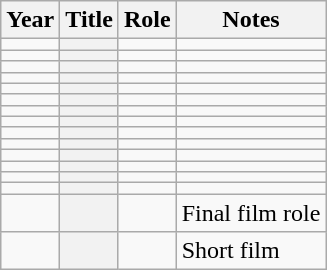<table class="wikitable plainrowheaders sortable">
<tr>
<th scope="col">Year</th>
<th scope="col">Title</th>
<th scope="col">Role</th>
<th scope="col" class="unsortable">Notes</th>
</tr>
<tr>
<td></td>
<th scope="row"><em></em></th>
<td></td>
<td></td>
</tr>
<tr>
<td></td>
<th scope="row"><em></em></th>
<td></td>
<td></td>
</tr>
<tr>
<td></td>
<th scope="row"><em></em></th>
<td></td>
<td></td>
</tr>
<tr>
<td></td>
<th scope="row"><em></em></th>
<td></td>
<td></td>
</tr>
<tr>
<td></td>
<th scope="row"><em></em></th>
<td></td>
<td></td>
</tr>
<tr>
<td></td>
<th scope="row"><em></em></th>
<td></td>
<td></td>
</tr>
<tr>
<td></td>
<th scope="row"><em></em></th>
<td></td>
<td></td>
</tr>
<tr>
<td></td>
<th scope="row"><em></em></th>
<td></td>
<td></td>
</tr>
<tr>
<td></td>
<th scope="row"><em></em></th>
<td></td>
<td></td>
</tr>
<tr>
<td></td>
<th scope="row"><em></em></th>
<td></td>
<td></td>
</tr>
<tr>
<td></td>
<th scope="row"><em></em></th>
<td></td>
<td></td>
</tr>
<tr>
<td></td>
<th scope="row"><em></em></th>
<td></td>
<td></td>
</tr>
<tr>
<td></td>
<th scope="row"><em></em></th>
<td></td>
<td></td>
</tr>
<tr>
<td></td>
<th scope="row"><em></em></th>
<td></td>
<td></td>
</tr>
<tr>
<td></td>
<th scope="row"><em></em></th>
<td></td>
<td>Final film role</td>
</tr>
<tr>
<td></td>
<th scope="row"><em></em></th>
<td></td>
<td>Short film</td>
</tr>
</table>
